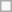<table role="presentation" class="wikitable mw-collapsible">
<tr>
<td></td>
</tr>
</table>
